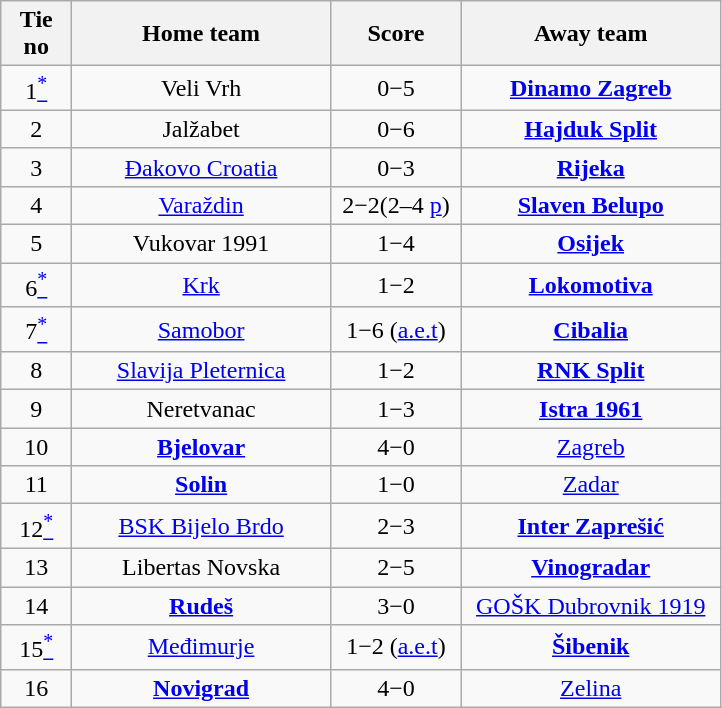<table class="wikitable" style="text-align: center">
<tr>
<th width=40>Tie no</th>
<th width=165>Home team</th>
<th width=80>Score</th>
<th width=165>Away team</th>
</tr>
<tr>
<td>1<a href='#'><sup>*</sup></a></td>
<td>Veli Vrh</td>
<td>0−5</td>
<td><strong><a href='#'>Dinamo Zagreb</a></strong></td>
</tr>
<tr>
<td>2</td>
<td>Jalžabet</td>
<td>0−6</td>
<td><strong><a href='#'>Hajduk Split</a></strong></td>
</tr>
<tr>
<td>3</td>
<td><a href='#'>Đakovo Croatia</a></td>
<td>0−3</td>
<td><strong><a href='#'>Rijeka</a></strong></td>
</tr>
<tr>
<td>4</td>
<td><a href='#'>Varaždin</a></td>
<td>2−2(2–4 <a href='#'>p</a>)</td>
<td><strong><a href='#'>Slaven Belupo</a></strong></td>
</tr>
<tr>
<td>5</td>
<td>Vukovar 1991</td>
<td>1−4</td>
<td><strong><a href='#'>Osijek</a></strong></td>
</tr>
<tr>
<td>6<a href='#'><sup>*</sup></a></td>
<td><a href='#'>Krk</a></td>
<td>1−2</td>
<td><strong><a href='#'>Lokomotiva</a></strong></td>
</tr>
<tr>
<td>7<a href='#'><sup>*</sup></a></td>
<td><a href='#'>Samobor</a></td>
<td>1−6 (<a href='#'>a.e.t</a>)</td>
<td><strong><a href='#'>Cibalia</a></strong></td>
</tr>
<tr>
<td>8</td>
<td><a href='#'>Slavija Pleternica</a></td>
<td>1−2</td>
<td><strong><a href='#'>RNK Split</a></strong></td>
</tr>
<tr>
<td>9</td>
<td>Neretvanac</td>
<td>1−3</td>
<td><strong><a href='#'>Istra 1961</a></strong></td>
</tr>
<tr>
<td>10</td>
<td><strong><a href='#'>Bjelovar</a></strong></td>
<td>4−0</td>
<td><a href='#'>Zagreb</a></td>
</tr>
<tr>
<td>11</td>
<td><strong><a href='#'>Solin</a></strong></td>
<td>1−0</td>
<td><a href='#'>Zadar</a></td>
</tr>
<tr>
<td>12<a href='#'><sup>*</sup></a></td>
<td><a href='#'>BSK Bijelo Brdo</a></td>
<td>2−3</td>
<td><strong><a href='#'>Inter Zaprešić</a></strong></td>
</tr>
<tr>
<td>13</td>
<td>Libertas Novska</td>
<td>2−5</td>
<td><strong><a href='#'>Vinogradar</a></strong></td>
</tr>
<tr>
<td>14</td>
<td><strong><a href='#'>Rudeš</a></strong></td>
<td>3−0</td>
<td><a href='#'>GOŠK Dubrovnik 1919</a></td>
</tr>
<tr>
<td>15<a href='#'><sup>*</sup></a></td>
<td><a href='#'>Međimurje</a></td>
<td>1−2 (<a href='#'>a.e.t</a>)</td>
<td><strong><a href='#'>Šibenik</a></strong></td>
</tr>
<tr>
<td>16</td>
<td><strong><a href='#'>Novigrad</a></strong></td>
<td>4−0</td>
<td><a href='#'>Zelina</a></td>
</tr>
</table>
